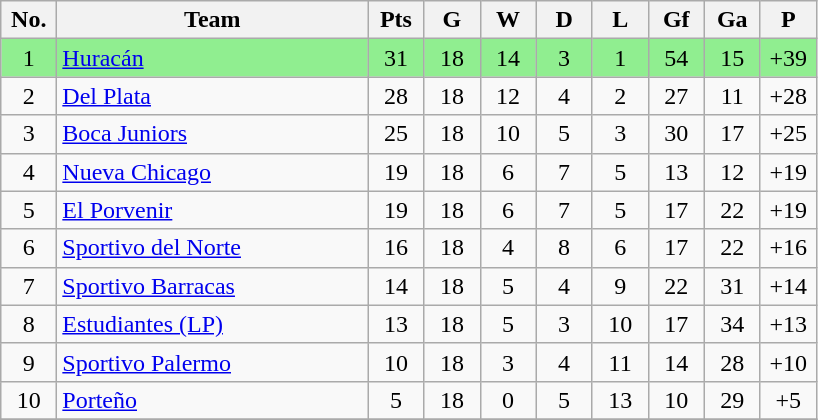<table class="wikitable" style="text-align:center">
<tr>
<th width=30px>No.</th>
<th width=200px>Team</th>
<th width=30px>Pts</th>
<th width=30px>G</th>
<th width=30px>W</th>
<th width=30px>D</th>
<th width=30px>L</th>
<th width=30px>Gf</th>
<th width=30px>Ga</th>
<th width=30px>P</th>
</tr>
<tr bgcolor="lightgreen">
<td>1</td>
<td align="left"><a href='#'>Huracán</a></td>
<td>31</td>
<td>18</td>
<td>14</td>
<td>3</td>
<td>1</td>
<td>54</td>
<td>15</td>
<td>+39</td>
</tr>
<tr>
<td>2</td>
<td align="left"><a href='#'>Del Plata</a></td>
<td>28</td>
<td>18</td>
<td>12</td>
<td>4</td>
<td>2</td>
<td>27</td>
<td>11</td>
<td>+28</td>
</tr>
<tr>
<td>3</td>
<td align="left"><a href='#'>Boca Juniors</a></td>
<td>25</td>
<td>18</td>
<td>10</td>
<td>5</td>
<td>3</td>
<td>30</td>
<td>17</td>
<td>+25</td>
</tr>
<tr>
<td>4</td>
<td align="left"><a href='#'>Nueva Chicago</a></td>
<td>19</td>
<td>18</td>
<td>6</td>
<td>7</td>
<td>5</td>
<td>13</td>
<td>12</td>
<td>+19</td>
</tr>
<tr>
<td>5</td>
<td align="left"><a href='#'>El Porvenir</a></td>
<td>19</td>
<td>18</td>
<td>6</td>
<td>7</td>
<td>5</td>
<td>17</td>
<td>22</td>
<td>+19</td>
</tr>
<tr>
<td>6</td>
<td align="left"><a href='#'>Sportivo del Norte</a></td>
<td>16</td>
<td>18</td>
<td>4</td>
<td>8</td>
<td>6</td>
<td>17</td>
<td>22</td>
<td>+16</td>
</tr>
<tr>
<td>7</td>
<td align="left"><a href='#'>Sportivo Barracas</a></td>
<td>14</td>
<td>18</td>
<td>5</td>
<td>4</td>
<td>9</td>
<td>22</td>
<td>31</td>
<td>+14</td>
</tr>
<tr>
<td>8</td>
<td align="left"><a href='#'>Estudiantes (LP)</a></td>
<td>13</td>
<td>18</td>
<td>5</td>
<td>3</td>
<td>10</td>
<td>17</td>
<td>34</td>
<td>+13</td>
</tr>
<tr>
<td>9</td>
<td align="left"><a href='#'>Sportivo Palermo</a></td>
<td>10</td>
<td>18</td>
<td>3</td>
<td>4</td>
<td>11</td>
<td>14</td>
<td>28</td>
<td>+10</td>
</tr>
<tr>
<td>10</td>
<td align="left"><a href='#'>Porteño</a></td>
<td>5</td>
<td>18</td>
<td>0</td>
<td>5</td>
<td>13</td>
<td>10</td>
<td>29</td>
<td>+5</td>
</tr>
<tr>
</tr>
</table>
